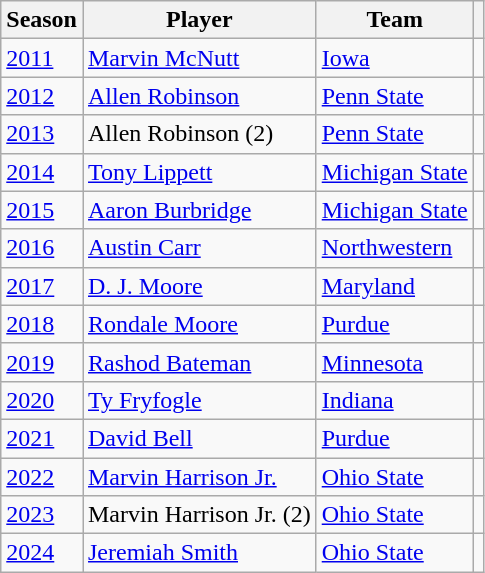<table class="wikitable sortable">
<tr>
<th>Season</th>
<th>Player</th>
<th>Team</th>
<th></th>
</tr>
<tr>
<td><a href='#'>2011</a></td>
<td><a href='#'>Marvin McNutt</a></td>
<td><a href='#'>Iowa</a></td>
<td></td>
</tr>
<tr>
<td><a href='#'>2012</a></td>
<td><a href='#'>Allen Robinson</a></td>
<td><a href='#'>Penn State</a></td>
<td></td>
</tr>
<tr>
<td><a href='#'>2013</a></td>
<td>Allen Robinson (2)</td>
<td><a href='#'>Penn State</a></td>
<td></td>
</tr>
<tr>
<td><a href='#'>2014</a></td>
<td><a href='#'>Tony Lippett</a></td>
<td><a href='#'>Michigan State</a></td>
<td></td>
</tr>
<tr>
<td><a href='#'>2015</a></td>
<td><a href='#'>Aaron Burbridge</a></td>
<td><a href='#'>Michigan State</a></td>
<td></td>
</tr>
<tr>
<td><a href='#'>2016</a></td>
<td><a href='#'>Austin Carr</a></td>
<td><a href='#'>Northwestern</a></td>
<td></td>
</tr>
<tr>
<td><a href='#'>2017</a></td>
<td><a href='#'>D. J. Moore</a></td>
<td><a href='#'>Maryland</a></td>
<td></td>
</tr>
<tr>
<td><a href='#'>2018</a></td>
<td><a href='#'>Rondale Moore</a></td>
<td><a href='#'>Purdue</a></td>
<td></td>
</tr>
<tr>
<td><a href='#'>2019</a></td>
<td><a href='#'>Rashod Bateman</a></td>
<td><a href='#'>Minnesota</a></td>
<td></td>
</tr>
<tr>
<td><a href='#'>2020</a></td>
<td><a href='#'>Ty Fryfogle</a></td>
<td><a href='#'>Indiana</a></td>
<td></td>
</tr>
<tr>
<td><a href='#'>2021</a></td>
<td><a href='#'>David Bell</a></td>
<td><a href='#'>Purdue</a></td>
<td></td>
</tr>
<tr>
<td><a href='#'>2022</a></td>
<td><a href='#'>Marvin Harrison Jr.</a></td>
<td><a href='#'>Ohio State</a></td>
<td></td>
</tr>
<tr>
<td><a href='#'>2023</a></td>
<td>Marvin Harrison Jr. (2)</td>
<td><a href='#'>Ohio State</a></td>
<td></td>
</tr>
<tr>
<td><a href='#'>2024</a></td>
<td><a href='#'>Jeremiah Smith</a></td>
<td><a href='#'>Ohio State</a></td>
<td></td>
</tr>
</table>
